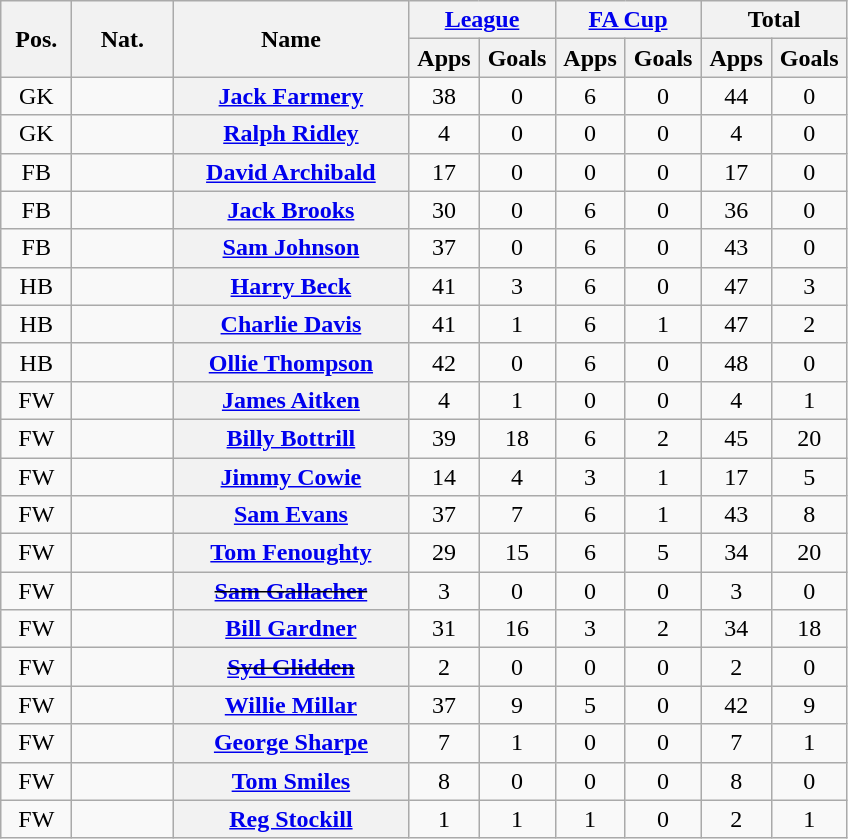<table class="wikitable plainrowheaders" style=text-align:center>
<tr>
<th rowspan=2 width=40>Pos.</th>
<th rowspan=2 width=60>Nat.</th>
<th rowspan=2 width=150 scope=col>Name</th>
<th colspan=2 width=90><a href='#'>League</a></th>
<th colspan=2 width=90><a href='#'>FA Cup</a></th>
<th colspan=2 width=90>Total</th>
</tr>
<tr>
<th scope=col>Apps</th>
<th scope=col>Goals</th>
<th scope=col>Apps</th>
<th scope=col>Goals</th>
<th scope=col>Apps</th>
<th scope=col>Goals</th>
</tr>
<tr>
<td>GK</td>
<td align=left></td>
<th scope=row><a href='#'>Jack Farmery</a></th>
<td>38</td>
<td>0</td>
<td>6</td>
<td>0</td>
<td>44</td>
<td>0</td>
</tr>
<tr>
<td>GK</td>
<td align=left></td>
<th scope=row><a href='#'>Ralph Ridley</a></th>
<td>4</td>
<td>0</td>
<td>0</td>
<td>0</td>
<td>4</td>
<td>0</td>
</tr>
<tr>
<td>FB</td>
<td align=left></td>
<th scope=row><a href='#'>David Archibald</a></th>
<td>17</td>
<td>0</td>
<td>0</td>
<td>0</td>
<td>17</td>
<td>0</td>
</tr>
<tr>
<td>FB</td>
<td align=left></td>
<th scope=row><a href='#'>Jack Brooks</a></th>
<td>30</td>
<td>0</td>
<td>6</td>
<td>0</td>
<td>36</td>
<td>0</td>
</tr>
<tr>
<td>FB</td>
<td align=left></td>
<th scope=row><a href='#'>Sam Johnson</a></th>
<td>37</td>
<td>0</td>
<td>6</td>
<td>0</td>
<td>43</td>
<td>0</td>
</tr>
<tr>
<td>HB</td>
<td align=left></td>
<th scope=row><a href='#'>Harry Beck</a></th>
<td>41</td>
<td>3</td>
<td>6</td>
<td>0</td>
<td>47</td>
<td>3</td>
</tr>
<tr>
<td>HB</td>
<td align=left></td>
<th scope=row><a href='#'>Charlie Davis</a></th>
<td>41</td>
<td>1</td>
<td>6</td>
<td>1</td>
<td>47</td>
<td>2</td>
</tr>
<tr>
<td>HB</td>
<td align=left></td>
<th scope=row><a href='#'>Ollie Thompson</a></th>
<td>42</td>
<td>0</td>
<td>6</td>
<td>0</td>
<td>48</td>
<td>0</td>
</tr>
<tr>
<td>FW</td>
<td align=left></td>
<th scope=row><a href='#'>James Aitken</a></th>
<td>4</td>
<td>1</td>
<td>0</td>
<td>0</td>
<td>4</td>
<td>1</td>
</tr>
<tr>
<td>FW</td>
<td align=left></td>
<th scope=row><a href='#'>Billy Bottrill</a></th>
<td>39</td>
<td>18</td>
<td>6</td>
<td>2</td>
<td>45</td>
<td>20</td>
</tr>
<tr>
<td>FW</td>
<td align=left></td>
<th scope=row><a href='#'>Jimmy Cowie</a></th>
<td>14</td>
<td>4</td>
<td>3</td>
<td>1</td>
<td>17</td>
<td>5</td>
</tr>
<tr>
<td>FW</td>
<td align=left></td>
<th scope=row><a href='#'>Sam Evans</a></th>
<td>37</td>
<td>7</td>
<td>6</td>
<td>1</td>
<td>43</td>
<td>8</td>
</tr>
<tr>
<td>FW</td>
<td align=left></td>
<th scope=row><a href='#'>Tom Fenoughty</a></th>
<td>29</td>
<td>15</td>
<td>6</td>
<td>5</td>
<td>34</td>
<td>20</td>
</tr>
<tr>
<td>FW</td>
<td align=left></td>
<th scope=row><s><a href='#'>Sam Gallacher</a></s> </th>
<td>3</td>
<td>0</td>
<td>0</td>
<td>0</td>
<td>3</td>
<td>0</td>
</tr>
<tr>
<td>FW</td>
<td align=left></td>
<th scope=row><a href='#'>Bill Gardner</a></th>
<td>31</td>
<td>16</td>
<td>3</td>
<td>2</td>
<td>34</td>
<td>18</td>
</tr>
<tr>
<td>FW</td>
<td align=left></td>
<th scope=row><s><a href='#'>Syd Glidden</a></s> </th>
<td>2</td>
<td>0</td>
<td>0</td>
<td>0</td>
<td>2</td>
<td>0</td>
</tr>
<tr>
<td>FW</td>
<td align=left></td>
<th scope=row><a href='#'>Willie Millar</a></th>
<td>37</td>
<td>9</td>
<td>5</td>
<td>0</td>
<td>42</td>
<td>9</td>
</tr>
<tr>
<td>FW</td>
<td align=left></td>
<th scope=row><a href='#'>George Sharpe</a></th>
<td>7</td>
<td>1</td>
<td>0</td>
<td>0</td>
<td>7</td>
<td>1</td>
</tr>
<tr>
<td>FW</td>
<td align=left></td>
<th scope=row><a href='#'>Tom Smiles</a></th>
<td>8</td>
<td>0</td>
<td>0</td>
<td>0</td>
<td>8</td>
<td>0</td>
</tr>
<tr>
<td>FW</td>
<td align=left></td>
<th scope=row><a href='#'>Reg Stockill</a></th>
<td>1</td>
<td>1</td>
<td>1</td>
<td>0</td>
<td>2</td>
<td>1</td>
</tr>
</table>
